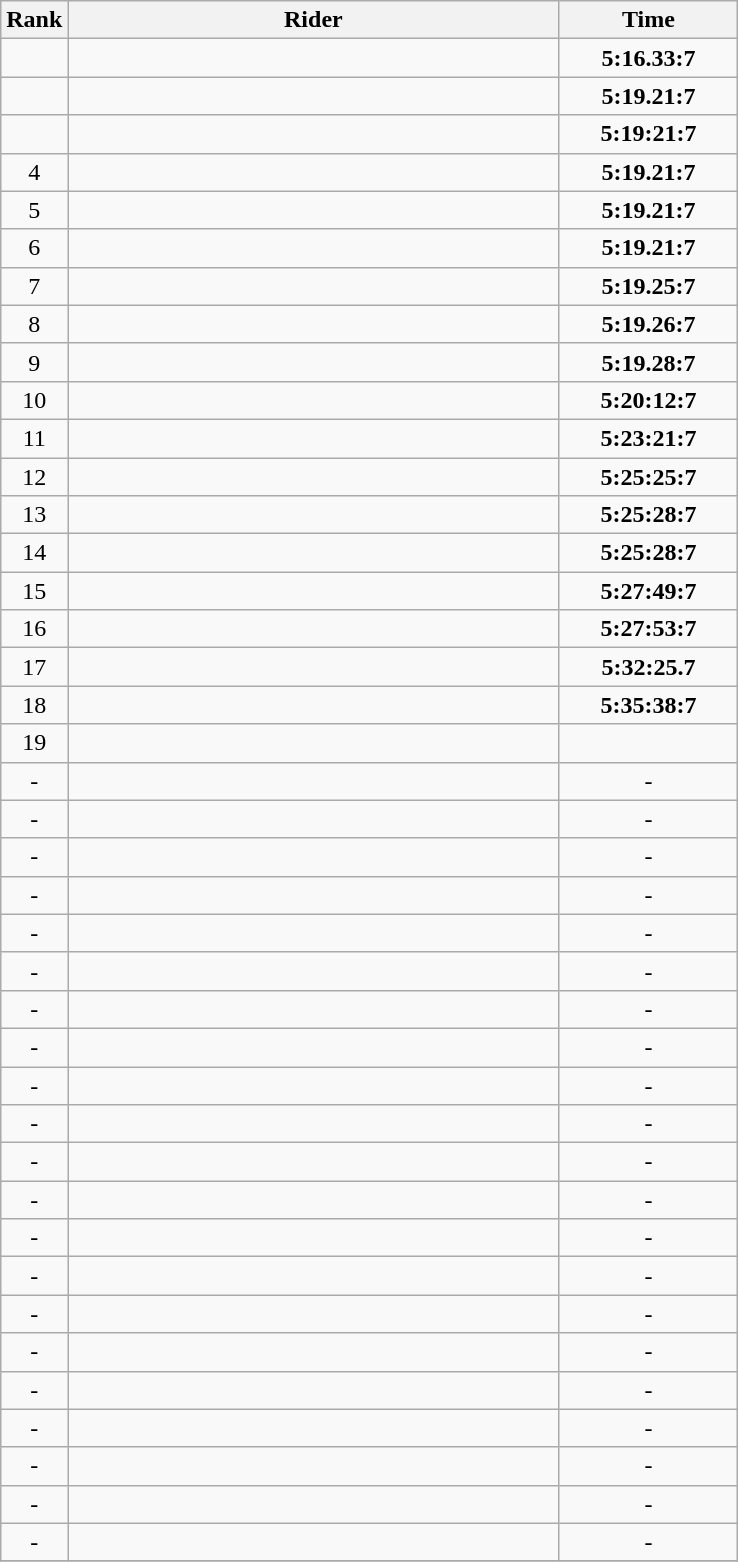<table class="wikitable" style="text-align:center;">
<tr>
<th>Rank</th>
<th style="width:20em;">Rider</th>
<th style="width:7em;">Time</th>
</tr>
<tr>
<td></td>
<td align=left></td>
<td><strong>5:16.33:7</strong></td>
</tr>
<tr>
<td></td>
<td align=left></td>
<td><strong>5:19.21:7</strong></td>
</tr>
<tr>
<td></td>
<td align=left></td>
<td><strong>5:19:21:7</strong></td>
</tr>
<tr>
<td>4</td>
<td align=left></td>
<td><strong>5:19.21:7</strong></td>
</tr>
<tr>
<td>5</td>
<td align=left></td>
<td><strong>5:19.21:7</strong></td>
</tr>
<tr>
<td>6</td>
<td align=left></td>
<td><strong>5:19.21:7</strong></td>
</tr>
<tr>
<td>7</td>
<td align=left></td>
<td><strong>5:19.25:7</strong></td>
</tr>
<tr>
<td>8</td>
<td align=left></td>
<td><strong>5:19.26:7</strong></td>
</tr>
<tr>
<td>9</td>
<td align=left></td>
<td><strong>5:19.28:7</strong></td>
</tr>
<tr>
<td>10</td>
<td align=left></td>
<td><strong>5:20:12:7</strong></td>
</tr>
<tr>
<td>11</td>
<td align=left></td>
<td><strong>5:23:21:7</strong></td>
</tr>
<tr>
<td>12</td>
<td align=left></td>
<td><strong>5:25:25:7</strong></td>
</tr>
<tr>
<td>13</td>
<td align=left></td>
<td><strong>5:25:28:7</strong></td>
</tr>
<tr>
<td>14</td>
<td align=left></td>
<td><strong>5:25:28:7</strong></td>
</tr>
<tr>
<td>15</td>
<td align=left></td>
<td><strong>5:27:49:7</strong></td>
</tr>
<tr>
<td>16</td>
<td align=left></td>
<td><strong>5:27:53:7</strong></td>
</tr>
<tr>
<td>17</td>
<td align=left></td>
<td><strong>5:32:25.7</strong></td>
</tr>
<tr>
<td>18</td>
<td align=left></td>
<td><strong>5:35:38:7</strong></td>
</tr>
<tr>
<td>19</td>
<td align=left></td>
<td></td>
</tr>
<tr>
<td>-</td>
<td align=left></td>
<td>-</td>
</tr>
<tr>
<td>-</td>
<td align=left></td>
<td>-</td>
</tr>
<tr>
<td>-</td>
<td align=left></td>
<td>-</td>
</tr>
<tr>
<td>-</td>
<td align=left></td>
<td>-</td>
</tr>
<tr>
<td>-</td>
<td align=left></td>
<td>-</td>
</tr>
<tr>
<td>-</td>
<td align=left></td>
<td>-</td>
</tr>
<tr>
<td>-</td>
<td align=left></td>
<td>-</td>
</tr>
<tr>
<td>-</td>
<td align=left></td>
<td>-</td>
</tr>
<tr>
<td>-</td>
<td align=left></td>
<td>-</td>
</tr>
<tr>
<td>-</td>
<td align=left></td>
<td>-</td>
</tr>
<tr>
<td>-</td>
<td align=left></td>
<td>-</td>
</tr>
<tr>
<td>-</td>
<td align=left></td>
<td>-</td>
</tr>
<tr>
<td>-</td>
<td align=left></td>
<td>-</td>
</tr>
<tr>
<td>-</td>
<td align=left></td>
<td>-</td>
</tr>
<tr>
<td>-</td>
<td align=left></td>
<td>-</td>
</tr>
<tr>
<td>-</td>
<td align=left></td>
<td>-</td>
</tr>
<tr>
<td>-</td>
<td align=left></td>
<td>-</td>
</tr>
<tr>
<td>-</td>
<td align=left></td>
<td>-</td>
</tr>
<tr>
<td>-</td>
<td align=left></td>
<td>-</td>
</tr>
<tr>
<td>-</td>
<td align=left></td>
<td>-</td>
</tr>
<tr>
<td>-</td>
<td align=left></td>
<td>-</td>
</tr>
<tr>
</tr>
</table>
